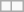<table class="wikitable">
<tr>
<td></td>
<td></td>
</tr>
</table>
